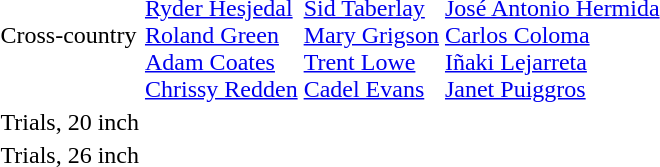<table>
<tr>
<td>Cross-country</td>
<td><br><a href='#'>Ryder Hesjedal</a><br><a href='#'>Roland Green</a><br><a href='#'>Adam Coates</a><br><a href='#'>Chrissy Redden</a></td>
<td><br><a href='#'>Sid Taberlay</a><br><a href='#'>Mary Grigson</a><br><a href='#'>Trent Lowe</a><br><a href='#'>Cadel Evans</a></td>
<td><br><a href='#'>José Antonio Hermida</a><br><a href='#'>Carlos Coloma</a><br><a href='#'>Iñaki Lejarreta</a><br><a href='#'>Janet Puiggros</a></td>
</tr>
<tr>
<td>Trials, 20 inch</td>
<td><br></td>
<td><br></td>
<td><br></td>
</tr>
<tr>
<td>Trials, 26 inch</td>
<td><br></td>
<td><br></td>
<td><br></td>
</tr>
</table>
